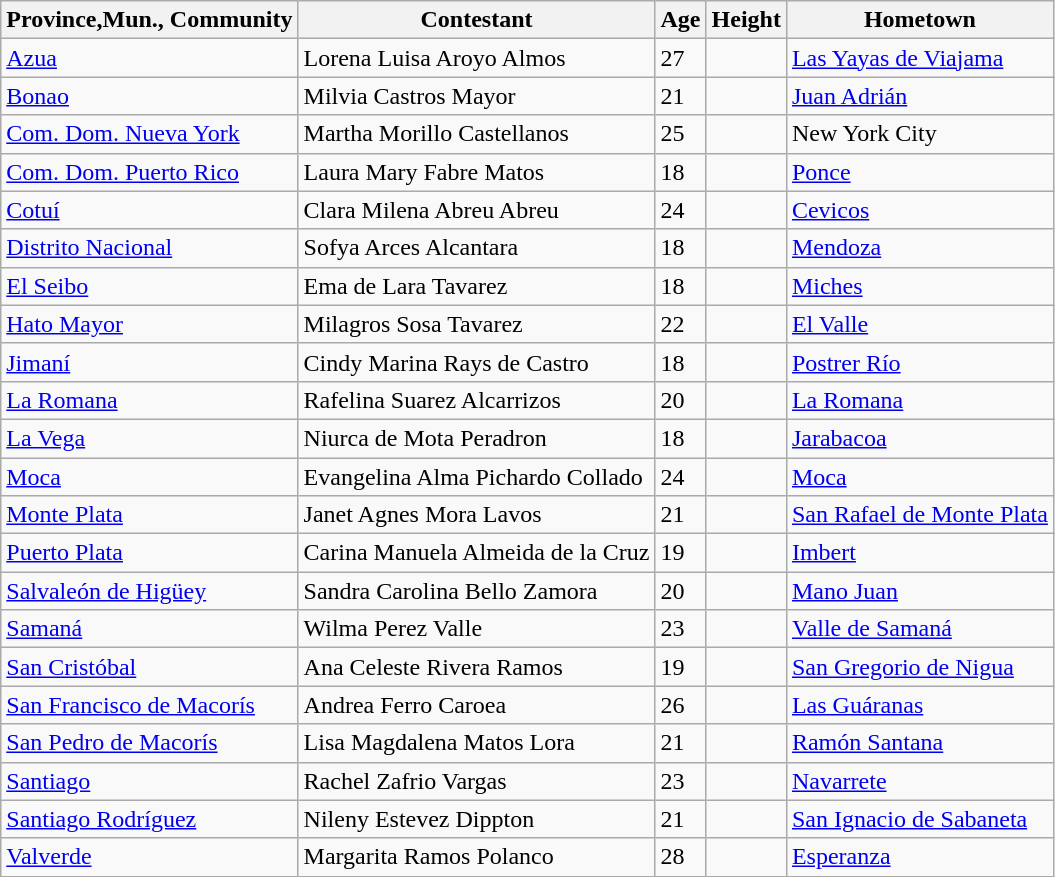<table class="sortable wikitable">
<tr>
<th>Province,Mun., Community</th>
<th>Contestant</th>
<th>Age</th>
<th>Height</th>
<th>Hometown</th>
</tr>
<tr>
<td><a href='#'>Azua</a></td>
<td>Lorena Luisa Aroyo Almos</td>
<td>27</td>
<td></td>
<td><a href='#'>Las Yayas de Viajama</a></td>
</tr>
<tr>
<td><a href='#'>Bonao</a></td>
<td>Milvia Castros Mayor</td>
<td>21</td>
<td></td>
<td><a href='#'>Juan Adrián</a></td>
</tr>
<tr>
<td><a href='#'>Com. Dom. Nueva York</a></td>
<td>Martha Morillo Castellanos</td>
<td>25</td>
<td></td>
<td>New York City</td>
</tr>
<tr>
<td><a href='#'>Com. Dom. Puerto Rico</a></td>
<td>Laura Mary Fabre Matos</td>
<td>18</td>
<td></td>
<td><a href='#'>Ponce</a></td>
</tr>
<tr>
<td><a href='#'>Cotuí</a></td>
<td>Clara Milena Abreu Abreu</td>
<td>24</td>
<td></td>
<td><a href='#'>Cevicos</a></td>
</tr>
<tr>
<td><a href='#'>Distrito Nacional</a></td>
<td>Sofya Arces Alcantara</td>
<td>18</td>
<td></td>
<td><a href='#'>Mendoza</a></td>
</tr>
<tr>
<td><a href='#'>El Seibo</a></td>
<td>Ema de Lara Tavarez</td>
<td>18</td>
<td></td>
<td><a href='#'>Miches</a></td>
</tr>
<tr>
<td><a href='#'>Hato Mayor</a></td>
<td>Milagros Sosa Tavarez</td>
<td>22</td>
<td></td>
<td><a href='#'>El Valle</a></td>
</tr>
<tr>
<td><a href='#'>Jimaní</a></td>
<td>Cindy Marina Rays de Castro</td>
<td>18</td>
<td></td>
<td><a href='#'>Postrer Río</a></td>
</tr>
<tr>
<td><a href='#'>La Romana</a></td>
<td>Rafelina Suarez Alcarrizos</td>
<td>20</td>
<td></td>
<td><a href='#'>La Romana</a></td>
</tr>
<tr>
<td><a href='#'>La Vega</a></td>
<td>Niurca de Mota Peradron</td>
<td>18</td>
<td></td>
<td><a href='#'>Jarabacoa</a></td>
</tr>
<tr>
<td><a href='#'>Moca</a></td>
<td>Evangelina Alma Pichardo Collado</td>
<td>24</td>
<td></td>
<td><a href='#'>Moca</a></td>
</tr>
<tr>
<td><a href='#'>Monte Plata</a></td>
<td>Janet Agnes Mora Lavos</td>
<td>21</td>
<td></td>
<td><a href='#'>San Rafael de Monte Plata</a></td>
</tr>
<tr>
<td><a href='#'>Puerto Plata</a></td>
<td>Carina Manuela Almeida de la Cruz</td>
<td>19</td>
<td></td>
<td><a href='#'>Imbert</a></td>
</tr>
<tr>
<td><a href='#'>Salvaleón de Higüey</a></td>
<td>Sandra Carolina Bello Zamora</td>
<td>20</td>
<td></td>
<td><a href='#'>Mano Juan</a></td>
</tr>
<tr>
<td><a href='#'>Samaná</a></td>
<td>Wilma Perez Valle</td>
<td>23</td>
<td></td>
<td><a href='#'>Valle de Samaná</a></td>
</tr>
<tr>
<td><a href='#'>San Cristóbal</a></td>
<td>Ana Celeste Rivera Ramos</td>
<td>19</td>
<td></td>
<td><a href='#'>San Gregorio de Nigua</a></td>
</tr>
<tr>
<td><a href='#'>San Francisco de Macorís</a></td>
<td>Andrea Ferro Caroea</td>
<td>26</td>
<td></td>
<td><a href='#'>Las Guáranas</a></td>
</tr>
<tr>
<td><a href='#'>San Pedro de Macorís</a></td>
<td>Lisa Magdalena Matos Lora</td>
<td>21</td>
<td></td>
<td><a href='#'>Ramón Santana</a></td>
</tr>
<tr>
<td><a href='#'>Santiago</a></td>
<td>Rachel Zafrio Vargas</td>
<td>23</td>
<td></td>
<td><a href='#'>Navarrete</a></td>
</tr>
<tr>
<td><a href='#'>Santiago Rodríguez</a></td>
<td>Nileny Estevez Dippton</td>
<td>21</td>
<td></td>
<td><a href='#'>San Ignacio de Sabaneta</a></td>
</tr>
<tr>
<td><a href='#'>Valverde</a></td>
<td>Margarita Ramos Polanco</td>
<td>28</td>
<td></td>
<td><a href='#'>Esperanza</a></td>
</tr>
</table>
